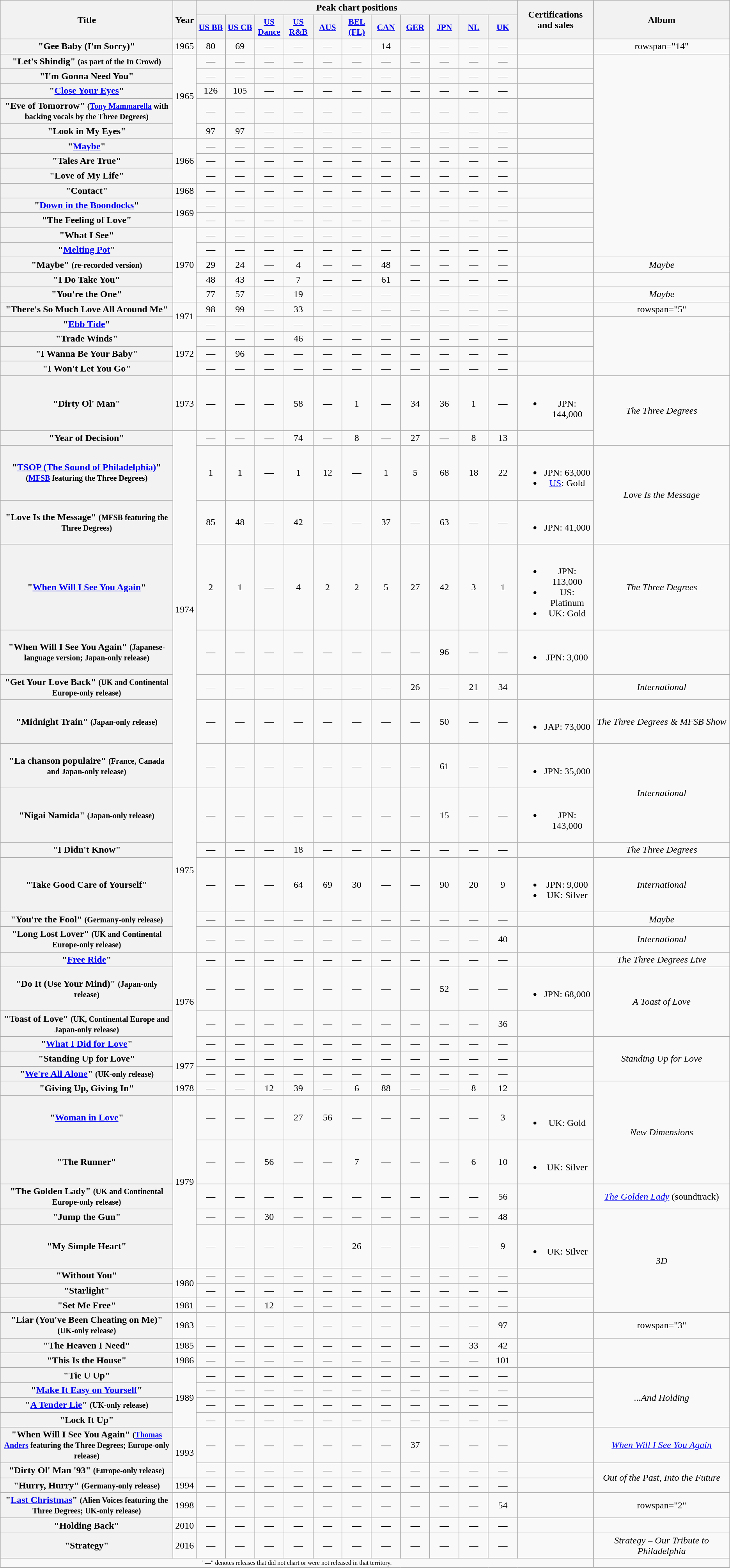<table class="wikitable plainrowheaders" style="text-align:center;">
<tr>
<th rowspan="2" scope="col" style="width:18em;">Title</th>
<th rowspan="2" scope="col" style="width:2em;">Year</th>
<th colspan="11">Peak chart positions</th>
<th rowspan="2">Certifications<br>and sales</th>
<th rowspan="2">Album</th>
</tr>
<tr>
<th scope="col" style="width:3em;font-size:90%;"><a href='#'>US BB</a><br></th>
<th scope="col" style="width:3em;font-size:90%;"><a href='#'>US CB</a><br> </th>
<th scope="col" style="width:3em;font-size:90%;"><a href='#'>US Dance</a><br></th>
<th scope="col" style="width:3em;font-size:90%;"><a href='#'>US R&B</a><br></th>
<th scope="col" style="width:3em;font-size:90%;"><a href='#'>AUS</a><br></th>
<th scope="col" style="width:3em;font-size:90%;"><a href='#'>BEL<br>(FL)</a><br></th>
<th scope="col" style="width:3em;font-size:90%;"><a href='#'>CAN</a><br></th>
<th scope="col" style="width:3em;font-size:90%;"><a href='#'>GER</a><br></th>
<th scope="col" style="width:3em;font-size:90%;"><a href='#'>JPN</a><br></th>
<th scope="col" style="width:3em;font-size:90%;"><a href='#'>NL</a><br></th>
<th scope="col" style="width:3em;font-size:90%;"><a href='#'>UK</a><br></th>
</tr>
<tr>
<th scope="row">"Gee Baby (I'm Sorry)"</th>
<td>1965</td>
<td>80</td>
<td>69</td>
<td>—</td>
<td>—</td>
<td>—</td>
<td>—</td>
<td>14</td>
<td>—</td>
<td>—</td>
<td>—</td>
<td>—</td>
<td></td>
<td>rowspan="14" </td>
</tr>
<tr>
<th scope="row">"Let's Shindig" <small>(as part of the In Crowd)</small></th>
<td rowspan="5">1965</td>
<td>—</td>
<td>—</td>
<td>—</td>
<td>—</td>
<td>—</td>
<td>—</td>
<td>—</td>
<td>—</td>
<td>—</td>
<td>—</td>
<td>—</td>
<td></td>
</tr>
<tr>
<th scope="row">"I'm Gonna Need You"</th>
<td>—</td>
<td>—</td>
<td>—</td>
<td>—</td>
<td>—</td>
<td>—</td>
<td>—</td>
<td>—</td>
<td>—</td>
<td>—</td>
<td>—</td>
<td></td>
</tr>
<tr>
<th scope="row">"<a href='#'>Close Your Eyes</a>"</th>
<td>126</td>
<td>105</td>
<td>—</td>
<td>—</td>
<td>—</td>
<td>—</td>
<td>—</td>
<td>—</td>
<td>—</td>
<td>—</td>
<td>—</td>
<td></td>
</tr>
<tr>
<th scope="row">"Eve of Tomorrow" <small>(<a href='#'>Tony Mammarella</a> with backing vocals by the Three Degrees)</small></th>
<td>—</td>
<td>—</td>
<td>—</td>
<td>—</td>
<td>—</td>
<td>—</td>
<td>—</td>
<td>—</td>
<td>—</td>
<td>—</td>
<td>—</td>
<td></td>
</tr>
<tr>
<th scope="row">"Look in My Eyes"</th>
<td>97</td>
<td>97</td>
<td>—</td>
<td>—</td>
<td>—</td>
<td>—</td>
<td>—</td>
<td>—</td>
<td>—</td>
<td>—</td>
<td>—</td>
<td></td>
</tr>
<tr>
<th scope="row">"<a href='#'>Maybe</a>"</th>
<td rowspan="3">1966</td>
<td>—</td>
<td>—</td>
<td>—</td>
<td>—</td>
<td>—</td>
<td>—</td>
<td>—</td>
<td>—</td>
<td>—</td>
<td>—</td>
<td>—</td>
<td></td>
</tr>
<tr>
<th scope="row">"Tales Are True"</th>
<td>—</td>
<td>—</td>
<td>—</td>
<td>—</td>
<td>—</td>
<td>—</td>
<td>—</td>
<td>—</td>
<td>—</td>
<td>—</td>
<td>—</td>
<td></td>
</tr>
<tr>
<th scope="row">"Love of My Life"</th>
<td>—</td>
<td>—</td>
<td>—</td>
<td>—</td>
<td>—</td>
<td>—</td>
<td>—</td>
<td>—</td>
<td>—</td>
<td>—</td>
<td>—</td>
<td></td>
</tr>
<tr>
<th scope="row">"Contact"</th>
<td>1968</td>
<td>—</td>
<td>—</td>
<td>—</td>
<td>—</td>
<td>—</td>
<td>—</td>
<td>—</td>
<td>—</td>
<td>—</td>
<td>—</td>
<td>—</td>
<td></td>
</tr>
<tr>
<th scope="row">"<a href='#'>Down in the Boondocks</a>"</th>
<td rowspan="2">1969</td>
<td>—</td>
<td>—</td>
<td>—</td>
<td>—</td>
<td>—</td>
<td>—</td>
<td>—</td>
<td>—</td>
<td>—</td>
<td>—</td>
<td>—</td>
<td></td>
</tr>
<tr>
<th scope="row">"The Feeling of Love"</th>
<td>—</td>
<td>—</td>
<td>—</td>
<td>—</td>
<td>—</td>
<td>—</td>
<td>—</td>
<td>—</td>
<td>—</td>
<td>—</td>
<td>—</td>
<td></td>
</tr>
<tr>
<th scope="row">"What I See"</th>
<td rowspan="5">1970</td>
<td>—</td>
<td>—</td>
<td>—</td>
<td>—</td>
<td>—</td>
<td>—</td>
<td>—</td>
<td>—</td>
<td>—</td>
<td>—</td>
<td>—</td>
<td></td>
</tr>
<tr>
<th scope="row">"<a href='#'>Melting Pot</a>"</th>
<td>—</td>
<td>—</td>
<td>—</td>
<td>—</td>
<td>—</td>
<td>—</td>
<td>—</td>
<td>—</td>
<td>—</td>
<td>—</td>
<td>—</td>
<td></td>
</tr>
<tr>
<th scope="row">"Maybe" <small>(re-recorded version)</small></th>
<td>29</td>
<td>24</td>
<td>—</td>
<td>4</td>
<td>—</td>
<td>—</td>
<td>48</td>
<td>—</td>
<td>—</td>
<td>—</td>
<td>—</td>
<td></td>
<td><em>Maybe</em></td>
</tr>
<tr>
<th scope="row">"I Do Take You"</th>
<td>48</td>
<td>43</td>
<td>—</td>
<td>7</td>
<td>—</td>
<td>—</td>
<td>61</td>
<td>—</td>
<td>—</td>
<td>—</td>
<td>—</td>
<td></td>
<td></td>
</tr>
<tr>
<th scope="row">"You're the One"</th>
<td>77</td>
<td>57</td>
<td>—</td>
<td>19</td>
<td>—</td>
<td>—</td>
<td>—</td>
<td>—</td>
<td>—</td>
<td>—<br></td>
<td>—</td>
<td></td>
<td><em>Maybe</em></td>
</tr>
<tr>
<th scope="row">"There's So Much Love All Around Me"</th>
<td rowspan="2">1971</td>
<td>98</td>
<td>99</td>
<td>—</td>
<td>33</td>
<td>—</td>
<td>—</td>
<td>—</td>
<td>—</td>
<td>—</td>
<td>—</td>
<td>—</td>
<td></td>
<td>rowspan="5" </td>
</tr>
<tr>
<th scope="row">"<a href='#'>Ebb Tide</a>"</th>
<td>—</td>
<td>—</td>
<td>—</td>
<td>—</td>
<td>—</td>
<td>—</td>
<td>—</td>
<td>—</td>
<td>—</td>
<td>—</td>
<td>—</td>
<td></td>
</tr>
<tr>
<th scope="row">"Trade Winds"</th>
<td rowspan="3">1972</td>
<td>—</td>
<td>—</td>
<td>—</td>
<td>46</td>
<td>—</td>
<td>—</td>
<td>—</td>
<td>—</td>
<td>—</td>
<td>—</td>
<td>—</td>
<td></td>
</tr>
<tr>
<th scope="row">"I Wanna Be Your Baby"</th>
<td>—</td>
<td>96</td>
<td>—</td>
<td>—</td>
<td>—</td>
<td>—</td>
<td>—</td>
<td>—</td>
<td>—</td>
<td>—</td>
<td>—</td>
<td></td>
</tr>
<tr>
<th scope="row">"I Won't Let You Go"</th>
<td>—</td>
<td>—</td>
<td>—</td>
<td>—</td>
<td>—</td>
<td>—</td>
<td>—</td>
<td>—</td>
<td>—</td>
<td>—</td>
<td>—</td>
<td></td>
</tr>
<tr>
<th scope="row">"Dirty Ol' Man"</th>
<td>1973</td>
<td>—</td>
<td>—</td>
<td>—</td>
<td>58</td>
<td>—</td>
<td>1</td>
<td>—</td>
<td>34</td>
<td>36</td>
<td>1</td>
<td>—</td>
<td><br><ul><li>JPN: 144,000</li></ul></td>
<td rowspan="2"><em>The Three Degrees</em></td>
</tr>
<tr>
<th scope="row">"Year of Decision"</th>
<td rowspan="8">1974</td>
<td>—</td>
<td>—</td>
<td>—</td>
<td>74</td>
<td>—</td>
<td>8</td>
<td>—</td>
<td>27</td>
<td>—</td>
<td>8</td>
<td>13</td>
<td></td>
</tr>
<tr>
<th scope="row">"<a href='#'>TSOP (The Sound of Philadelphia)</a>" <small>(<a href='#'>MFSB</a> featuring the Three Degrees)</small></th>
<td>1</td>
<td>1</td>
<td>—</td>
<td>1</td>
<td>12</td>
<td>—</td>
<td>1</td>
<td>5</td>
<td>68</td>
<td>18</td>
<td>22</td>
<td><br><ul><li>JPN: 63,000</li><li><a href='#'>US</a>: Gold</li></ul></td>
<td rowspan="2"><em>Love Is the Message</em></td>
</tr>
<tr>
<th scope="row">"Love Is the Message" <small>(MFSB featuring the Three Degrees)</small></th>
<td>85</td>
<td>48</td>
<td>—</td>
<td>42</td>
<td>—</td>
<td>—</td>
<td>37</td>
<td>—</td>
<td>63</td>
<td>—<br></td>
<td>—</td>
<td><br><ul><li>JPN: 41,000</li></ul></td>
</tr>
<tr>
<th scope="row">"<a href='#'>When Will I See You Again</a>"</th>
<td>2</td>
<td>1</td>
<td>—</td>
<td>4</td>
<td>2</td>
<td>2</td>
<td>5</td>
<td>27</td>
<td>42</td>
<td>3</td>
<td>1</td>
<td><br><ul><li>JPN: 113,000</li><li>US: Platinum</li><li>UK: Gold</li></ul></td>
<td><em>The Three Degrees</em></td>
</tr>
<tr>
<th scope="row">"When Will I See You Again" <small>(Japanese-language version; Japan-only release)</small></th>
<td>—</td>
<td>—</td>
<td>—</td>
<td>—</td>
<td>—</td>
<td>—</td>
<td>—</td>
<td>—</td>
<td>96</td>
<td>—</td>
<td>—</td>
<td><br><ul><li>JPN: 3,000</li></ul></td>
<td></td>
</tr>
<tr>
<th scope="row">"Get Your Love Back" <small>(UK and Continental Europe-only release)</small></th>
<td>—</td>
<td>—</td>
<td>—</td>
<td>—</td>
<td>—</td>
<td>—</td>
<td>—</td>
<td>26</td>
<td>—</td>
<td>21</td>
<td>34</td>
<td></td>
<td><em>International</em></td>
</tr>
<tr>
<th scope="row">"Midnight Train" <small>(Japan-only release)</small></th>
<td>—</td>
<td>—</td>
<td>—</td>
<td>—</td>
<td>—</td>
<td>—</td>
<td>—</td>
<td>—</td>
<td>50</td>
<td>—</td>
<td>—</td>
<td><br><ul><li>JAP: 73,000</li></ul></td>
<td><em>The Three Degrees & MFSB Show</em></td>
</tr>
<tr>
<th scope="row">"La chanson populaire" <small>(France, Canada and Japan-only release)</small></th>
<td>—</td>
<td>—</td>
<td>—</td>
<td>—</td>
<td>—</td>
<td>—</td>
<td>—</td>
<td>—</td>
<td>61</td>
<td>—</td>
<td>—</td>
<td><br><ul><li>JPN: 35,000</li></ul></td>
<td rowspan="2"><em>International</em> </td>
</tr>
<tr>
<th scope="row">"Nigai Namida" <small>(Japan-only release)</small></th>
<td rowspan="5">1975</td>
<td>—</td>
<td>—</td>
<td>—</td>
<td>—</td>
<td>—</td>
<td>—</td>
<td>—</td>
<td>—</td>
<td>15</td>
<td>—</td>
<td>—</td>
<td><br><ul><li>JPN: 143,000</li></ul></td>
</tr>
<tr>
<th scope="row">"I Didn't Know"</th>
<td>—</td>
<td>—</td>
<td>—</td>
<td>18</td>
<td>—</td>
<td>—</td>
<td>—</td>
<td>—</td>
<td>—</td>
<td>—</td>
<td>—</td>
<td></td>
<td><em>The Three Degrees</em></td>
</tr>
<tr>
<th scope="row">"Take Good Care of Yourself"</th>
<td>—</td>
<td>—</td>
<td>—</td>
<td>64</td>
<td>69</td>
<td>30</td>
<td>—</td>
<td>—</td>
<td>90</td>
<td>20</td>
<td>9</td>
<td><br><ul><li>JPN: 9,000</li><li>UK: Silver</li></ul></td>
<td><em>International</em></td>
</tr>
<tr>
<th scope="row">"You're the Fool" <small>(Germany-only release)</small></th>
<td>—</td>
<td>—</td>
<td>—</td>
<td>—</td>
<td>—</td>
<td>—</td>
<td>—</td>
<td>—</td>
<td>—</td>
<td>—</td>
<td>—</td>
<td></td>
<td><em>Maybe</em></td>
</tr>
<tr>
<th scope="row">"Long Lost Lover" <small>(UK and Continental Europe-only release)</small></th>
<td>—</td>
<td>—</td>
<td>—</td>
<td>—</td>
<td>—</td>
<td>—</td>
<td>—</td>
<td>—</td>
<td>—</td>
<td>—<br></td>
<td>40</td>
<td></td>
<td><em>International</em></td>
</tr>
<tr>
<th scope="row">"<a href='#'>Free Ride</a>"</th>
<td rowspan="4">1976</td>
<td>—</td>
<td>—</td>
<td>—</td>
<td>—</td>
<td>—</td>
<td>—</td>
<td>—</td>
<td>—</td>
<td>—</td>
<td>—</td>
<td>—</td>
<td></td>
<td><em>The Three Degrees Live</em></td>
</tr>
<tr>
<th scope="row">"Do It (Use Your Mind)" <small>(Japan-only release)</small></th>
<td>—</td>
<td>—</td>
<td>—</td>
<td>—</td>
<td>—</td>
<td>—</td>
<td>—</td>
<td>—</td>
<td>52</td>
<td>—</td>
<td>—</td>
<td><br><ul><li>JPN: 68,000</li></ul></td>
<td rowspan="2"><em>A Toast of Love</em></td>
</tr>
<tr>
<th scope="row">"Toast of Love" <small>(UK, Continental Europe and Japan-only release)</small></th>
<td>—</td>
<td>—</td>
<td>—</td>
<td>—</td>
<td>—</td>
<td>—</td>
<td>—</td>
<td>—</td>
<td>—</td>
<td>—<br></td>
<td>36</td>
<td></td>
</tr>
<tr>
<th scope="row">"<a href='#'>What I Did for Love</a>"</th>
<td>—</td>
<td>—</td>
<td>—</td>
<td>—</td>
<td>—</td>
<td>—</td>
<td>—</td>
<td>—</td>
<td>—</td>
<td>—</td>
<td>—</td>
<td></td>
<td rowspan="3"><em>Standing Up for Love</em></td>
</tr>
<tr>
<th scope="row">"Standing Up for Love"</th>
<td rowspan="2">1977</td>
<td>—</td>
<td>—</td>
<td>—</td>
<td>—</td>
<td>—</td>
<td>—</td>
<td>—</td>
<td>—</td>
<td>—</td>
<td>—</td>
<td>—</td>
<td></td>
</tr>
<tr>
<th scope="row">"<a href='#'>We're All Alone</a>" <small>(UK-only release)</small></th>
<td>—</td>
<td>—</td>
<td>—</td>
<td>—</td>
<td>—</td>
<td>—</td>
<td>—</td>
<td>—</td>
<td>—</td>
<td>—</td>
<td>—</td>
<td></td>
</tr>
<tr>
<th scope="row">"Giving Up, Giving In"</th>
<td>1978</td>
<td>—</td>
<td>—</td>
<td>12</td>
<td>39</td>
<td>—</td>
<td>6</td>
<td>88</td>
<td>—</td>
<td>—</td>
<td>8</td>
<td>12</td>
<td></td>
<td rowspan="3"><em>New Dimensions</em></td>
</tr>
<tr>
<th scope="row">"<a href='#'>Woman in Love</a>"</th>
<td rowspan="5">1979</td>
<td>—</td>
<td>—</td>
<td>—</td>
<td>27</td>
<td>56</td>
<td>—</td>
<td>—</td>
<td>—</td>
<td>—</td>
<td>—</td>
<td>3</td>
<td><br><ul><li>UK: Gold</li></ul></td>
</tr>
<tr>
<th scope="row">"The Runner"</th>
<td>—</td>
<td>—</td>
<td>56</td>
<td>—</td>
<td>—</td>
<td>7</td>
<td>—</td>
<td>—</td>
<td>—</td>
<td>6</td>
<td>10</td>
<td><br><ul><li>UK: Silver</li></ul></td>
</tr>
<tr>
<th scope="row">"The Golden Lady" <small>(UK and Continental Europe-only release)</small></th>
<td>—</td>
<td>—</td>
<td>—</td>
<td>—</td>
<td>—</td>
<td>—</td>
<td>—</td>
<td>—</td>
<td>—</td>
<td>—</td>
<td>56</td>
<td></td>
<td rowspan="1"><em><a href='#'>The Golden Lady</a></em> (soundtrack)</td>
</tr>
<tr>
<th scope="row">"Jump the Gun"</th>
<td>—</td>
<td>—</td>
<td>30</td>
<td>—</td>
<td>—</td>
<td>—</td>
<td>—</td>
<td>—</td>
<td>—</td>
<td>—</td>
<td>48</td>
<td></td>
<td rowspan="5"><em>3D</em></td>
</tr>
<tr>
<th scope="row">"My Simple Heart"</th>
<td>—</td>
<td>—</td>
<td>—</td>
<td>—</td>
<td>—</td>
<td>26</td>
<td>—</td>
<td>—</td>
<td>—</td>
<td>—</td>
<td>9</td>
<td><br><ul><li>UK: Silver</li></ul></td>
</tr>
<tr>
<th scope="row">"Without You"</th>
<td rowspan="2">1980</td>
<td>—</td>
<td>—</td>
<td>—</td>
<td>—</td>
<td>—</td>
<td>—</td>
<td>—</td>
<td>—</td>
<td>—</td>
<td>—</td>
<td>—</td>
<td></td>
</tr>
<tr>
<th scope="row">"Starlight"</th>
<td>—</td>
<td>—</td>
<td>—</td>
<td>—</td>
<td>—</td>
<td>—</td>
<td>—</td>
<td>—</td>
<td>—</td>
<td>—</td>
<td>—</td>
<td></td>
</tr>
<tr>
<th scope="row">"Set Me Free" </th>
<td>1981</td>
<td>—</td>
<td>—</td>
<td>12</td>
<td>—</td>
<td>—</td>
<td>—</td>
<td>—</td>
<td>—</td>
<td>—</td>
<td>—</td>
<td>—</td>
<td></td>
</tr>
<tr>
<th scope="row">"Liar (You've Been Cheating on Me)" <small>(UK-only release)</small></th>
<td>1983</td>
<td>—</td>
<td>—</td>
<td>—</td>
<td>—</td>
<td>—</td>
<td>—</td>
<td>—</td>
<td>—</td>
<td>—</td>
<td>—</td>
<td>97</td>
<td></td>
<td>rowspan="3" </td>
</tr>
<tr>
<th scope="row">"The Heaven I Need"</th>
<td>1985</td>
<td>—</td>
<td>—</td>
<td>—</td>
<td>—</td>
<td>—</td>
<td>—</td>
<td>—</td>
<td>—</td>
<td>—</td>
<td>33</td>
<td>42</td>
<td></td>
</tr>
<tr>
<th scope="row">"This Is the House"</th>
<td>1986</td>
<td>—</td>
<td>—</td>
<td>—</td>
<td>—</td>
<td>—</td>
<td>—</td>
<td>—</td>
<td>—</td>
<td>—</td>
<td>—</td>
<td>101</td>
<td></td>
</tr>
<tr>
<th scope="row">"Tie U Up"</th>
<td rowspan="4">1989</td>
<td>—</td>
<td>—</td>
<td>—</td>
<td>—</td>
<td>—</td>
<td>—</td>
<td>—</td>
<td>—</td>
<td>—</td>
<td>—</td>
<td>—</td>
<td></td>
<td rowspan="4"><em>...And Holding</em></td>
</tr>
<tr>
<th scope="row">"<a href='#'>Make It Easy on Yourself</a>"</th>
<td>—</td>
<td>—</td>
<td>—</td>
<td>—</td>
<td>—</td>
<td>—</td>
<td>—</td>
<td>—</td>
<td>—</td>
<td>—</td>
<td>—</td>
<td></td>
</tr>
<tr>
<th scope="row">"<a href='#'>A Tender Lie</a>" <small>(UK-only release)</small></th>
<td>—</td>
<td>—</td>
<td>—</td>
<td>—</td>
<td>—</td>
<td>—</td>
<td>—</td>
<td>—</td>
<td>—</td>
<td>—</td>
<td>—</td>
<td></td>
</tr>
<tr>
<th scope="row">"Lock It Up"</th>
<td>—</td>
<td>—</td>
<td>—</td>
<td>—</td>
<td>—</td>
<td>—</td>
<td>—</td>
<td>—</td>
<td>—</td>
<td>—</td>
<td>—</td>
<td></td>
</tr>
<tr>
<th scope="row">"When Will I See You Again" <small>(<a href='#'>Thomas Anders</a> featuring the Three Degrees; Europe-only release)</small></th>
<td rowspan="2">1993</td>
<td>—</td>
<td>—</td>
<td>—</td>
<td>—</td>
<td>—</td>
<td>—</td>
<td>—</td>
<td>37</td>
<td>—</td>
<td>—</td>
<td>—</td>
<td></td>
<td><em><a href='#'>When Will I See You Again</a></em></td>
</tr>
<tr>
<th scope="row">"Dirty Ol' Man '93" <small>(Europe-only release)</small></th>
<td>—</td>
<td>—</td>
<td>—</td>
<td>—</td>
<td>—</td>
<td>—</td>
<td>—</td>
<td>—</td>
<td>—</td>
<td>—</td>
<td>—</td>
<td></td>
<td rowspan="2"><em>Out of the Past, Into the Future</em></td>
</tr>
<tr>
<th scope="row">"Hurry, Hurry" <small>(Germany-only release)</small></th>
<td>1994</td>
<td>—</td>
<td>—</td>
<td>—</td>
<td>—</td>
<td>—</td>
<td>—</td>
<td>—</td>
<td>—</td>
<td>—</td>
<td>—</td>
<td>—</td>
<td></td>
</tr>
<tr>
<th scope="row">"<a href='#'>Last Christmas</a>" <small>(Alien Voices featuring the Three Degrees; UK-only release)</small></th>
<td>1998</td>
<td>—</td>
<td>—</td>
<td>—</td>
<td>—</td>
<td>—</td>
<td>—</td>
<td>—</td>
<td>—</td>
<td>—</td>
<td>—</td>
<td>54</td>
<td></td>
<td>rowspan="2" </td>
</tr>
<tr>
<th scope="row">"Holding Back"</th>
<td>2010</td>
<td>—</td>
<td>—</td>
<td>—</td>
<td>—</td>
<td>—</td>
<td>—</td>
<td>—</td>
<td>—</td>
<td>—</td>
<td>—</td>
<td>—</td>
<td></td>
</tr>
<tr>
<th scope="row">"Strategy"</th>
<td>2016</td>
<td>—</td>
<td>—</td>
<td>—</td>
<td>—</td>
<td>—</td>
<td>—</td>
<td>—</td>
<td>—</td>
<td>—</td>
<td>—</td>
<td>—</td>
<td></td>
<td><em>Strategy – Our Tribute to Philadelphia</em></td>
</tr>
<tr>
<td colspan="14" style="font-size:8pt">"—" denotes releases that did not chart or were not released in that territory.</td>
</tr>
</table>
